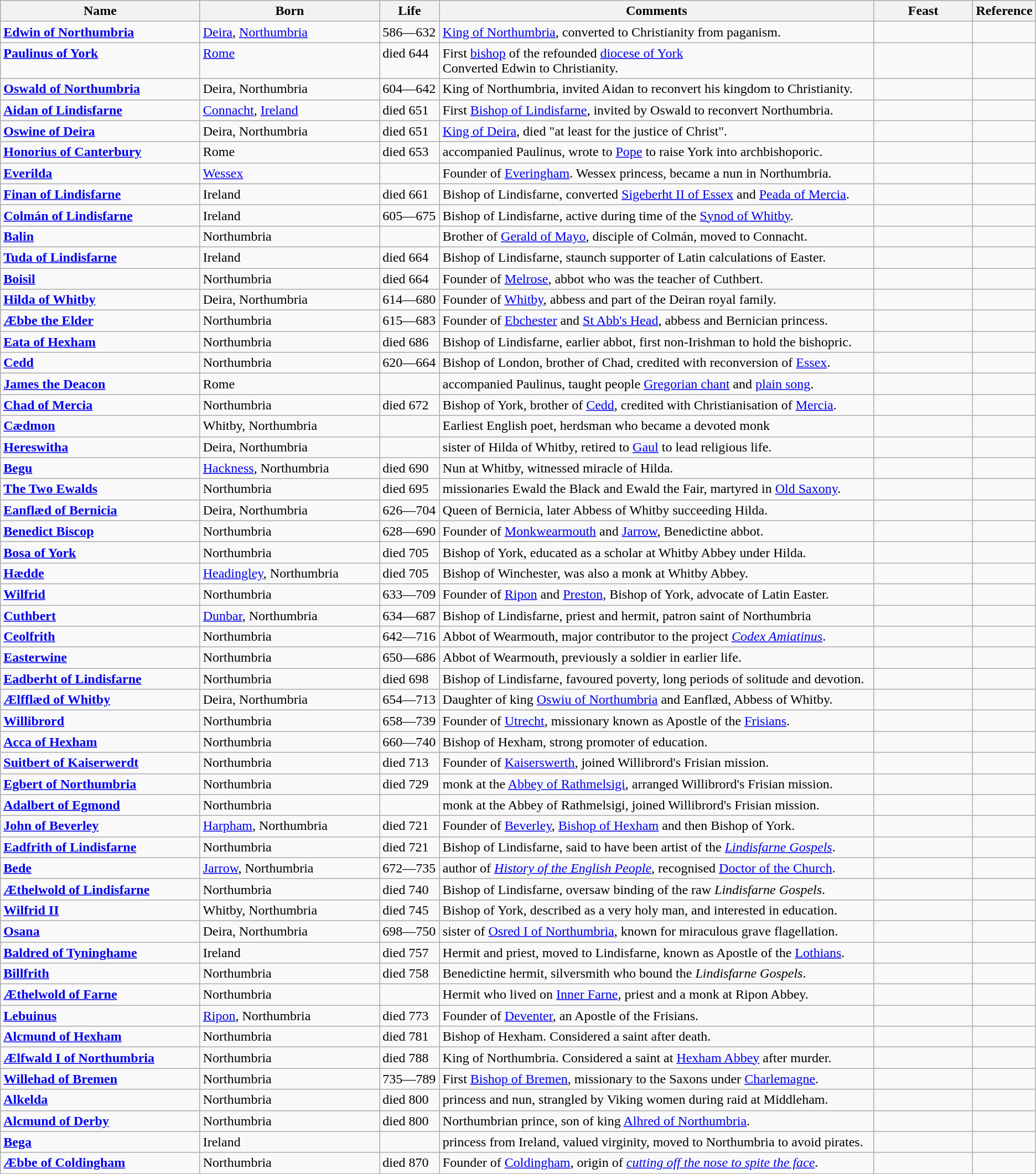<table class="wikitable sortable">
<tr>
<th width="20%">Name</th>
<th width="18%">Born</th>
<th width="6%">Life</th>
<th width="44%">Comments</th>
<th width="10%">Feast</th>
<th width="2%">Reference</th>
</tr>
<tr valign="top">
<td><strong><a href='#'>Edwin of Northumbria</a></strong></td>
<td><a href='#'>Deira</a>, <a href='#'>Northumbria</a></td>
<td>586—632</td>
<td><a href='#'>King of Northumbria</a>, converted to Christianity from paganism.</td>
<td></td>
<td></td>
</tr>
<tr valign="top">
<td><strong><a href='#'>Paulinus of York</a></strong></td>
<td><a href='#'>Rome</a></td>
<td>died 644</td>
<td>First <a href='#'>bishop</a> of the refounded <a href='#'>diocese of York</a><br>Converted Edwin to Christianity.</td>
<td></td>
<td></td>
</tr>
<tr valign="top">
<td><strong><a href='#'>Oswald of Northumbria</a></strong></td>
<td>Deira, Northumbria</td>
<td>604—642</td>
<td>King of Northumbria, invited Aidan to reconvert his kingdom to Christianity.</td>
<td></td>
<td></td>
</tr>
<tr valign="top">
<td><strong><a href='#'>Aidan of Lindisfarne</a></strong></td>
<td><a href='#'>Connacht</a>, <a href='#'>Ireland</a></td>
<td>died 651</td>
<td>First <a href='#'>Bishop of Lindisfarne</a>, invited by Oswald to reconvert Northumbria.</td>
<td></td>
<td></td>
</tr>
<tr valign="top">
<td><strong><a href='#'>Oswine of Deira</a></strong></td>
<td>Deira, Northumbria</td>
<td>died 651</td>
<td><a href='#'>King of Deira</a>, died "at least for the justice of Christ".</td>
<td></td>
<td></td>
</tr>
<tr valign="top">
<td><strong><a href='#'>Honorius of Canterbury</a></strong></td>
<td>Rome</td>
<td>died 653</td>
<td>accompanied Paulinus, wrote to <a href='#'>Pope</a> to raise York into archbishoporic.</td>
<td></td>
<td></td>
</tr>
<tr valign="top">
<td><strong><a href='#'>Everilda</a></strong></td>
<td><a href='#'>Wessex</a></td>
<td></td>
<td>Founder of <a href='#'>Everingham</a>. Wessex princess, became a nun in Northumbria.</td>
<td></td>
<td></td>
</tr>
<tr valign="top">
<td><strong><a href='#'>Finan of Lindisfarne</a></strong></td>
<td>Ireland</td>
<td>died 661</td>
<td>Bishop of Lindisfarne, converted <a href='#'>Sigeberht II of Essex</a> and <a href='#'>Peada of Mercia</a>.</td>
<td></td>
<td></td>
</tr>
<tr valign="top">
<td><strong><a href='#'>Colmán of Lindisfarne</a></strong></td>
<td>Ireland</td>
<td>605—675</td>
<td>Bishop of Lindisfarne, active during time of the <a href='#'>Synod of Whitby</a>.</td>
<td></td>
<td></td>
</tr>
<tr valign="top">
<td><strong><a href='#'>Balin</a></strong></td>
<td>Northumbria</td>
<td></td>
<td>Brother of <a href='#'>Gerald of Mayo</a>, disciple of Colmán, moved to Connacht.</td>
<td></td>
<td></td>
</tr>
<tr valign="top">
<td><strong><a href='#'>Tuda of Lindisfarne</a></strong></td>
<td>Ireland</td>
<td>died 664</td>
<td>Bishop of Lindisfarne, staunch supporter of Latin calculations of Easter.</td>
<td></td>
<td></td>
</tr>
<tr valign="top">
<td><strong><a href='#'>Boisil</a></strong></td>
<td>Northumbria</td>
<td>died 664</td>
<td>Founder of <a href='#'>Melrose</a>, abbot who was the teacher of Cuthbert.</td>
<td></td>
<td></td>
</tr>
<tr valign="top">
<td><strong><a href='#'>Hilda of Whitby</a></strong></td>
<td>Deira, Northumbria</td>
<td>614—680</td>
<td>Founder of <a href='#'>Whitby</a>, abbess and part of the Deiran royal family.</td>
<td></td>
<td></td>
</tr>
<tr valign="top">
<td><strong><a href='#'>Æbbe the Elder</a></strong></td>
<td>Northumbria</td>
<td>615—683</td>
<td>Founder of <a href='#'>Ebchester</a> and <a href='#'>St Abb's Head</a>, abbess and Bernician princess.</td>
<td></td>
<td></td>
</tr>
<tr valign="top">
<td><strong><a href='#'>Eata of Hexham</a></strong></td>
<td>Northumbria</td>
<td>died 686</td>
<td>Bishop of Lindisfarne, earlier abbot, first non-Irishman to hold the bishopric.</td>
<td></td>
<td></td>
</tr>
<tr valign="top">
<td><strong><a href='#'>Cedd</a></strong></td>
<td>Northumbria</td>
<td>620—664</td>
<td>Bishop of London, brother of Chad, credited with reconversion of <a href='#'>Essex</a>.</td>
<td></td>
<td></td>
</tr>
<tr valign="top">
<td><strong><a href='#'>James the Deacon</a></strong></td>
<td>Rome</td>
<td></td>
<td>accompanied Paulinus, taught people <a href='#'>Gregorian chant</a> and <a href='#'>plain song</a>.</td>
<td></td>
<td></td>
</tr>
<tr valign="top">
<td><strong><a href='#'>Chad of Mercia</a></strong></td>
<td>Northumbria</td>
<td>died 672</td>
<td>Bishop of York, brother of <a href='#'>Cedd</a>, credited with Christianisation of <a href='#'>Mercia</a>.</td>
<td></td>
<td></td>
</tr>
<tr valign="top">
<td><strong><a href='#'>Cædmon</a></strong></td>
<td>Whitby, Northumbria</td>
<td></td>
<td>Earliest English poet, herdsman who became a devoted monk</td>
<td></td>
<td></td>
</tr>
<tr valign="top">
<td><strong><a href='#'>Hereswitha</a></strong></td>
<td>Deira, Northumbria</td>
<td></td>
<td>sister of Hilda of Whitby, retired to <a href='#'>Gaul</a> to lead religious life.</td>
<td></td>
<td></td>
</tr>
<tr valign="top">
<td><strong><a href='#'>Begu</a></strong></td>
<td><a href='#'>Hackness</a>, Northumbria</td>
<td>died 690</td>
<td>Nun at Whitby, witnessed miracle of Hilda.</td>
<td></td>
<td></td>
</tr>
<tr valign="top">
<td><strong><a href='#'>The Two Ewalds</a></strong></td>
<td>Northumbria</td>
<td>died 695</td>
<td>missionaries Ewald the Black and Ewald the Fair, martyred in <a href='#'>Old Saxony</a>.</td>
<td></td>
<td></td>
</tr>
<tr valign="top">
<td><strong><a href='#'>Eanflæd of Bernicia</a></strong></td>
<td>Deira, Northumbria</td>
<td>626—704</td>
<td>Queen of Bernicia, later Abbess of Whitby succeeding Hilda.</td>
<td></td>
<td></td>
</tr>
<tr valign="top">
<td><strong><a href='#'>Benedict Biscop</a></strong></td>
<td>Northumbria</td>
<td>628—690</td>
<td>Founder of <a href='#'>Monkwearmouth</a> and <a href='#'>Jarrow</a>, Benedictine abbot.</td>
<td></td>
<td></td>
</tr>
<tr valign="top">
<td><strong><a href='#'>Bosa of York</a></strong></td>
<td>Northumbria</td>
<td>died 705</td>
<td>Bishop of York, educated as a scholar at Whitby Abbey under Hilda.</td>
<td></td>
<td></td>
</tr>
<tr valign="top">
<td><strong><a href='#'>Hædde</a></strong></td>
<td><a href='#'>Headingley</a>, Northumbria</td>
<td>died 705</td>
<td>Bishop of Winchester, was also a monk at Whitby Abbey.</td>
<td></td>
<td></td>
</tr>
<tr valign="top">
<td><strong><a href='#'>Wilfrid</a></strong></td>
<td>Northumbria</td>
<td>633—709</td>
<td>Founder of <a href='#'>Ripon</a> and <a href='#'>Preston</a>, Bishop of York, advocate of Latin Easter.</td>
<td></td>
<td></td>
</tr>
<tr valign="top">
<td><strong><a href='#'>Cuthbert</a></strong></td>
<td><a href='#'>Dunbar</a>, Northumbria</td>
<td>634—687</td>
<td>Bishop of Lindisfarne, priest and hermit, patron saint of Northumbria</td>
<td></td>
<td></td>
</tr>
<tr valign="top">
<td><strong><a href='#'>Ceolfrith</a></strong></td>
<td>Northumbria</td>
<td>642—716</td>
<td>Abbot of Wearmouth, major contributor to the project <em><a href='#'>Codex Amiatinus</a></em>.</td>
<td></td>
<td></td>
</tr>
<tr valign="top">
<td><strong><a href='#'>Easterwine</a></strong></td>
<td>Northumbria</td>
<td>650—686</td>
<td>Abbot of Wearmouth, previously a soldier in earlier life.</td>
<td></td>
<td></td>
</tr>
<tr valign="top">
<td><strong><a href='#'>Eadberht of Lindisfarne</a></strong></td>
<td>Northumbria</td>
<td>died 698</td>
<td>Bishop of Lindisfarne, favoured poverty, long periods of solitude and devotion.</td>
<td></td>
<td></td>
</tr>
<tr valign="top">
<td><strong><a href='#'>Ælfflæd of Whitby</a></strong></td>
<td>Deira, Northumbria</td>
<td>654—713</td>
<td>Daughter of king <a href='#'>Oswiu of Northumbria</a> and Eanflæd, Abbess of Whitby.</td>
<td></td>
<td></td>
</tr>
<tr valign="top">
<td><strong><a href='#'>Willibrord</a></strong></td>
<td>Northumbria</td>
<td>658—739</td>
<td>Founder of <a href='#'>Utrecht</a>, missionary known as Apostle of the <a href='#'>Frisians</a>.</td>
<td></td>
<td></td>
</tr>
<tr valign="top">
<td><strong><a href='#'>Acca of Hexham</a></strong></td>
<td>Northumbria</td>
<td>660—740</td>
<td>Bishop of Hexham, strong promoter of education.</td>
<td></td>
<td></td>
</tr>
<tr valign="top">
<td><strong><a href='#'>Suitbert of Kaiserwerdt</a></strong></td>
<td>Northumbria</td>
<td>died 713</td>
<td>Founder of <a href='#'>Kaiserswerth</a>, joined Willibrord's Frisian mission.</td>
<td></td>
<td></td>
</tr>
<tr valign="top">
<td><strong><a href='#'>Egbert of Northumbria</a></strong></td>
<td>Northumbria</td>
<td>died 729</td>
<td>monk at the <a href='#'>Abbey of Rathmelsigi</a>, arranged Willibrord's Frisian mission.</td>
<td></td>
<td></td>
</tr>
<tr valign="top">
<td><strong><a href='#'>Adalbert of Egmond</a></strong></td>
<td>Northumbria</td>
<td></td>
<td>monk at the Abbey of Rathmelsigi, joined Willibrord's Frisian mission.</td>
<td></td>
<td></td>
</tr>
<tr valign="top">
<td><strong><a href='#'>John of Beverley</a></strong></td>
<td><a href='#'>Harpham</a>, Northumbria</td>
<td>died 721</td>
<td>Founder of <a href='#'>Beverley</a>, <a href='#'>Bishop of Hexham</a> and then Bishop of York.</td>
<td></td>
<td></td>
</tr>
<tr valign="top">
<td><strong><a href='#'>Eadfrith of Lindisfarne</a></strong></td>
<td>Northumbria</td>
<td>died 721</td>
<td>Bishop of Lindisfarne, said to have been artist of the <em><a href='#'>Lindisfarne Gospels</a></em>.</td>
<td></td>
<td></td>
</tr>
<tr valign="top">
<td><strong><a href='#'>Bede</a></strong></td>
<td><a href='#'>Jarrow</a>, Northumbria</td>
<td>672—735</td>
<td>author of <em><a href='#'>History of the English People</a></em>, recognised <a href='#'>Doctor of the Church</a>.</td>
<td></td>
<td></td>
</tr>
<tr valign="top">
<td><strong><a href='#'>Æthelwold of Lindisfarne</a></strong></td>
<td>Northumbria</td>
<td>died 740</td>
<td>Bishop of Lindisfarne, oversaw binding of the raw <em>Lindisfarne Gospels</em>.</td>
<td></td>
<td></td>
</tr>
<tr valign="top">
<td><strong><a href='#'>Wilfrid II</a></strong></td>
<td>Whitby, Northumbria</td>
<td>died 745</td>
<td>Bishop of York, described as a very holy man, and interested in education.</td>
<td></td>
<td></td>
</tr>
<tr valign="top">
<td><strong><a href='#'>Osana</a></strong></td>
<td>Deira, Northumbria</td>
<td>698—750</td>
<td>sister of <a href='#'>Osred I of Northumbria</a>, known for miraculous grave flagellation.</td>
<td></td>
<td></td>
</tr>
<tr valign="top">
<td><strong><a href='#'>Baldred of Tyninghame</a></strong></td>
<td>Ireland</td>
<td>died 757</td>
<td>Hermit and priest, moved to Lindisfarne, known as Apostle of the <a href='#'>Lothians</a>.</td>
<td></td>
<td></td>
</tr>
<tr valign="top">
<td><strong><a href='#'>Billfrith</a></strong></td>
<td>Northumbria</td>
<td>died 758</td>
<td>Benedictine hermit, silversmith who bound the <em>Lindisfarne Gospels</em>.</td>
<td></td>
<td></td>
</tr>
<tr valign="top">
<td><strong><a href='#'>Æthelwold of Farne</a></strong></td>
<td>Northumbria</td>
<td></td>
<td>Hermit who lived on <a href='#'>Inner Farne</a>, priest and a monk at Ripon Abbey.</td>
<td></td>
<td></td>
</tr>
<tr valign="top">
<td><strong><a href='#'>Lebuinus</a></strong></td>
<td><a href='#'>Ripon</a>, Northumbria</td>
<td>died 773</td>
<td>Founder of <a href='#'>Deventer</a>, an Apostle of the Frisians.</td>
<td></td>
<td></td>
</tr>
<tr valign="top">
<td><strong><a href='#'>Alcmund of Hexham</a></strong></td>
<td>Northumbria</td>
<td>died 781</td>
<td>Bishop of Hexham. Considered a saint after death.</td>
<td></td>
<td></td>
</tr>
<tr valign="top">
<td><strong><a href='#'>Ælfwald I of Northumbria</a></strong></td>
<td>Northumbria</td>
<td>died 788</td>
<td>King of Northumbria. Considered a saint at <a href='#'>Hexham Abbey</a> after murder.</td>
<td></td>
<td></td>
</tr>
<tr valign="top">
<td><strong><a href='#'>Willehad of Bremen</a></strong></td>
<td>Northumbria</td>
<td>735—789</td>
<td>First <a href='#'>Bishop of Bremen</a>, missionary to the Saxons under <a href='#'>Charlemagne</a>.</td>
<td></td>
<td></td>
</tr>
<tr valign="top">
<td><strong><a href='#'>Alkelda</a></strong></td>
<td>Northumbria</td>
<td>died 800</td>
<td>princess and nun, strangled by Viking women during raid at Middleham.</td>
<td></td>
<td></td>
</tr>
<tr valign="top">
<td><strong><a href='#'>Alcmund of Derby</a></strong></td>
<td>Northumbria</td>
<td>died 800</td>
<td>Northumbrian prince, son of king <a href='#'>Alhred of Northumbria</a>.</td>
<td></td>
<td></td>
</tr>
<tr valign="top">
<td><strong><a href='#'>Bega</a></strong></td>
<td>Ireland</td>
<td></td>
<td>princess from Ireland, valued virginity, moved to Northumbria to avoid pirates.</td>
<td></td>
<td></td>
</tr>
<tr valign="top">
<td><strong><a href='#'>Æbbe of Coldingham</a></strong></td>
<td>Northumbria</td>
<td>died 870</td>
<td>Founder of <a href='#'>Coldingham</a>, origin of <em><a href='#'>cutting off the nose to spite the face</a></em>.</td>
<td></td>
<td></td>
</tr>
</table>
